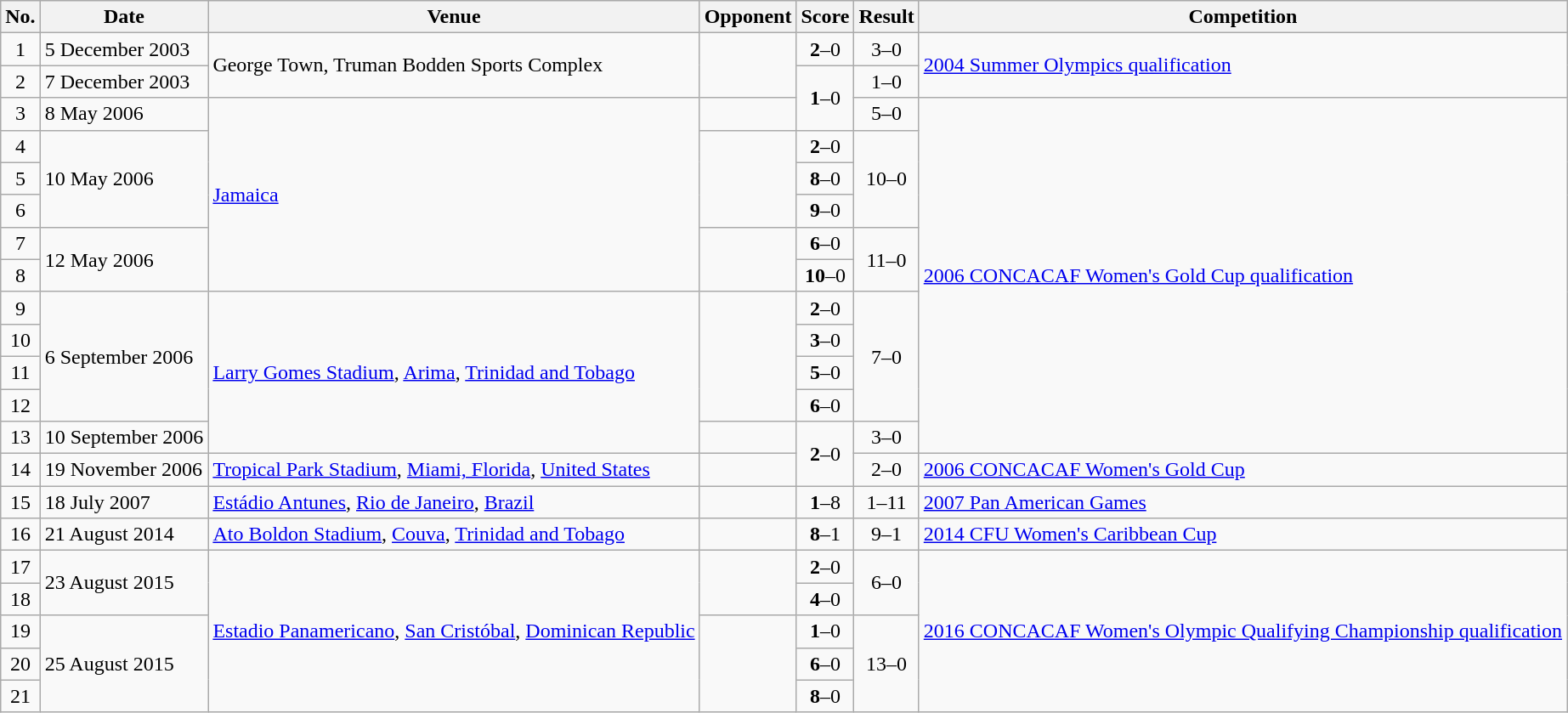<table class="wikitable">
<tr>
<th>No.</th>
<th>Date</th>
<th>Venue</th>
<th>Opponent</th>
<th>Score</th>
<th>Result</th>
<th>Competition</th>
</tr>
<tr>
<td style="text-align:center;">1</td>
<td>5 December 2003</td>
<td rowspan=2>George Town, Truman Bodden Sports Complex</td>
<td rowspan=2></td>
<td style="text-align:center;"><strong>2</strong>–0</td>
<td style="text-align:center;">3–0</td>
<td rowspan=2><a href='#'>2004 Summer Olympics qualification</a></td>
</tr>
<tr>
<td style="text-align:center;">2</td>
<td>7 December 2003</td>
<td rowspan=2 style="text-align:center;"><strong>1</strong>–0</td>
<td style="text-align:center;">1–0</td>
</tr>
<tr>
<td style="text-align:center;">3</td>
<td>8 May 2006</td>
<td rowspan=6><a href='#'>Jamaica</a></td>
<td></td>
<td style="text-align:center;">5–0</td>
<td rowspan=11><a href='#'>2006 CONCACAF Women's Gold Cup qualification</a></td>
</tr>
<tr>
<td style="text-align:center;">4</td>
<td rowspan=3>10 May 2006</td>
<td rowspan=3></td>
<td style="text-align:center;"><strong>2</strong>–0</td>
<td rowspan=3 style="text-align:center;">10–0</td>
</tr>
<tr style="text-align:center;">
<td>5</td>
<td><strong>8</strong>–0</td>
</tr>
<tr style="text-align:center;">
<td>6</td>
<td><strong>9</strong>–0</td>
</tr>
<tr>
<td style="text-align:center;">7</td>
<td rowspan=2>12 May 2006</td>
<td rowspan=2></td>
<td style="text-align:center;"><strong>6</strong>–0</td>
<td rowspan=2 style="text-align:center;">11–0</td>
</tr>
<tr style="text-align:center;">
<td>8</td>
<td><strong>10</strong>–0</td>
</tr>
<tr>
<td style="text-align:center;">9</td>
<td rowspan=4>6 September 2006</td>
<td rowspan=5><a href='#'>Larry Gomes Stadium</a>, <a href='#'>Arima</a>, <a href='#'>Trinidad and Tobago</a></td>
<td rowspan=4></td>
<td style="text-align:center;"><strong>2</strong>–0</td>
<td rowspan=4 style="text-align:center;">7–0</td>
</tr>
<tr style="text-align:center;">
<td>10</td>
<td><strong>3</strong>–0</td>
</tr>
<tr style="text-align:center;">
<td>11</td>
<td><strong>5</strong>–0</td>
</tr>
<tr style="text-align:center;">
<td>12</td>
<td><strong>6</strong>–0</td>
</tr>
<tr>
<td style="text-align:center;">13</td>
<td>10 September 2006</td>
<td></td>
<td rowspan=2 style="text-align:center;"><strong>2</strong>–0</td>
<td style="text-align:center;">3–0</td>
</tr>
<tr>
<td style="text-align:center;">14</td>
<td>19 November 2006</td>
<td><a href='#'>Tropical Park Stadium</a>, <a href='#'>Miami, Florida</a>, <a href='#'>United States</a></td>
<td></td>
<td style="text-align:center;">2–0</td>
<td><a href='#'>2006 CONCACAF Women's Gold Cup</a></td>
</tr>
<tr>
<td style="text-align:center;">15</td>
<td>18 July 2007</td>
<td><a href='#'>Estádio Antunes</a>, <a href='#'>Rio de Janeiro</a>, <a href='#'>Brazil</a></td>
<td></td>
<td style="text-align:center;"><strong>1</strong>–8</td>
<td style="text-align:center;">1–11</td>
<td><a href='#'>2007 Pan American Games</a></td>
</tr>
<tr>
<td style="text-align:center;">16</td>
<td>21 August 2014</td>
<td><a href='#'>Ato Boldon Stadium</a>, <a href='#'>Couva</a>, <a href='#'>Trinidad and Tobago</a></td>
<td></td>
<td style="text-align:center;"><strong>8</strong>–1</td>
<td style="text-align:center;">9–1</td>
<td><a href='#'>2014 CFU Women's Caribbean Cup</a></td>
</tr>
<tr>
<td style="text-align:center;">17</td>
<td rowspan=2>23 August 2015</td>
<td rowspan=5><a href='#'>Estadio Panamericano</a>, <a href='#'>San Cristóbal</a>, <a href='#'>Dominican Republic</a></td>
<td rowspan=2></td>
<td style="text-align:center;"><strong>2</strong>–0</td>
<td rowspan=2 style="text-align:center;">6–0</td>
<td rowspan=5><a href='#'>2016 CONCACAF Women's Olympic Qualifying Championship qualification</a></td>
</tr>
<tr style="text-align:center;">
<td>18</td>
<td><strong>4</strong>–0</td>
</tr>
<tr>
<td style="text-align:center;">19</td>
<td rowspan=3>25 August 2015</td>
<td rowspan=3></td>
<td style="text-align:center;"><strong>1</strong>–0</td>
<td rowspan=3 style="text-align:center;">13–0</td>
</tr>
<tr style="text-align:center;">
<td>20</td>
<td><strong>6</strong>–0</td>
</tr>
<tr style="text-align:center;">
<td>21</td>
<td><strong>8</strong>–0</td>
</tr>
</table>
